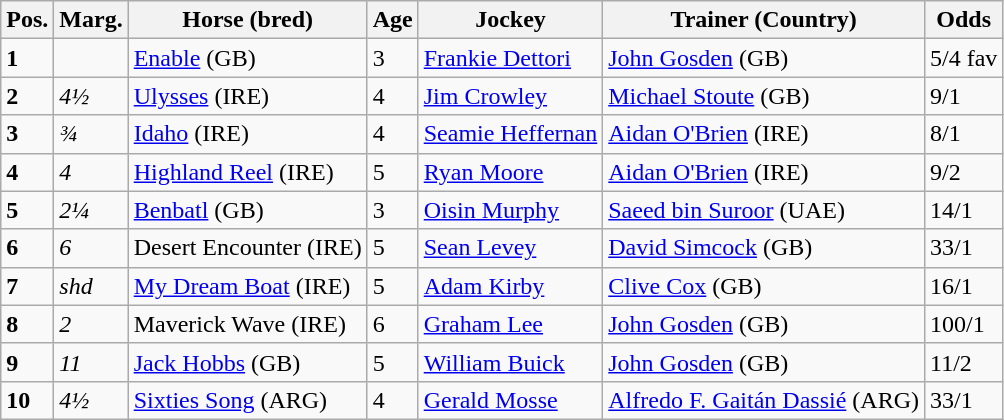<table class = "sortable wikitable">
<tr>
<th>Pos.</th>
<th>Marg.</th>
<th>Horse (bred)</th>
<th>Age</th>
<th>Jockey</th>
<th>Trainer (Country)</th>
<th>Odds</th>
</tr>
<tr>
<td><strong>1</strong></td>
<td></td>
<td><a href='#'>Enable</a> (GB)</td>
<td>3</td>
<td><a href='#'>Frankie Dettori</a></td>
<td><a href='#'>John Gosden</a> (GB)</td>
<td>5/4 fav</td>
</tr>
<tr>
<td><strong>2</strong></td>
<td><em>4½</em></td>
<td><a href='#'>Ulysses</a> (IRE)</td>
<td>4</td>
<td><a href='#'>Jim Crowley</a></td>
<td><a href='#'>Michael Stoute</a> (GB)</td>
<td>9/1</td>
</tr>
<tr>
<td><strong>3</strong></td>
<td><em>¾</em></td>
<td><a href='#'>Idaho</a> (IRE)</td>
<td>4</td>
<td><a href='#'>Seamie Heffernan</a></td>
<td><a href='#'>Aidan O'Brien</a> (IRE)</td>
<td>8/1</td>
</tr>
<tr>
<td><strong>4</strong></td>
<td><em>4</em></td>
<td><a href='#'>Highland Reel</a> (IRE)</td>
<td>5</td>
<td><a href='#'>Ryan Moore</a></td>
<td><a href='#'>Aidan O'Brien</a> (IRE)</td>
<td>9/2</td>
</tr>
<tr>
<td><strong>5</strong></td>
<td><em>2¼</em></td>
<td><a href='#'>Benbatl</a> (GB)</td>
<td>3</td>
<td><a href='#'>Oisin Murphy</a></td>
<td><a href='#'>Saeed bin Suroor</a> (UAE)</td>
<td>14/1</td>
</tr>
<tr>
<td><strong>6</strong></td>
<td><em>6</em></td>
<td>Desert Encounter (IRE)</td>
<td>5</td>
<td><a href='#'>Sean Levey</a></td>
<td><a href='#'>David Simcock</a> (GB)</td>
<td>33/1</td>
</tr>
<tr>
<td><strong>7</strong></td>
<td><em>shd</em></td>
<td><a href='#'>My Dream Boat</a> (IRE)</td>
<td>5</td>
<td><a href='#'>Adam Kirby</a></td>
<td><a href='#'>Clive Cox</a> (GB)</td>
<td>16/1</td>
</tr>
<tr>
<td><strong>8</strong></td>
<td><em>2</em></td>
<td>Maverick Wave (IRE)</td>
<td>6</td>
<td><a href='#'>Graham Lee</a></td>
<td><a href='#'>John Gosden</a> (GB)</td>
<td>100/1</td>
</tr>
<tr>
<td><strong>9</strong></td>
<td><em>11</em></td>
<td><a href='#'>Jack Hobbs</a> (GB)</td>
<td>5</td>
<td><a href='#'>William Buick</a></td>
<td><a href='#'>John Gosden</a> (GB)</td>
<td>11/2</td>
</tr>
<tr>
<td><strong>10</strong></td>
<td><em>4½</em></td>
<td><a href='#'>Sixties Song</a> (ARG)</td>
<td>4</td>
<td><a href='#'>Gerald Mosse</a></td>
<td><a href='#'>Alfredo F. Gaitán Dassié</a> (ARG)</td>
<td>33/1</td>
</tr>
</table>
